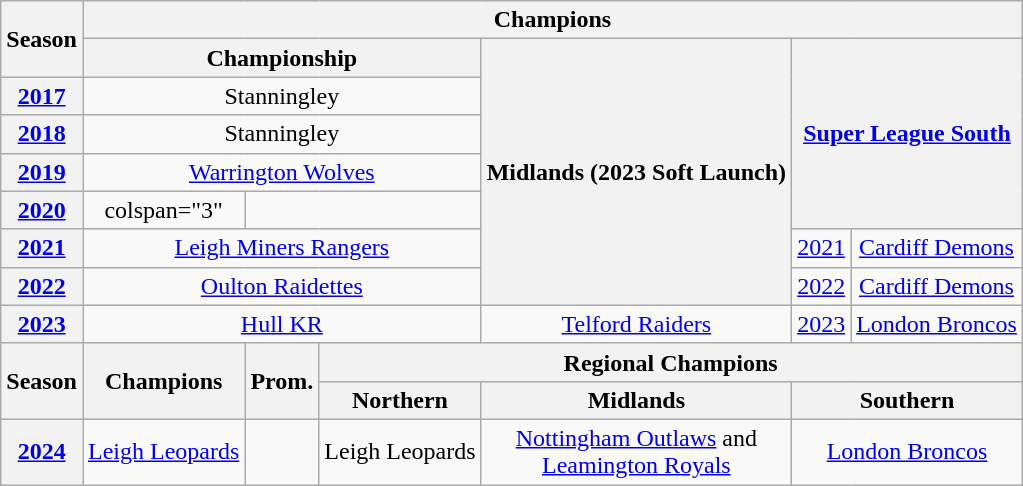<table class="wikitable" style="text-align: center;">
<tr>
<th rowspan="2">Season</th>
<th colspan="7">Champions</th>
</tr>
<tr>
<th colspan="3">Championship</th>
<th rowspan="7">Midlands (2023 Soft Launch)</th>
<th rowspan="5" colspan="2"><a href='#'>Super League South</a></th>
</tr>
<tr>
<th><a href='#'>2017</a></th>
<td colspan="3"> Stanningley</td>
</tr>
<tr>
<th><a href='#'>2018</a></th>
<td colspan="3"> Stanningley</td>
</tr>
<tr>
<th><a href='#'>2019</a></th>
<td colspan="3"> <a href='#'>Warrington Wolves</a></td>
</tr>
<tr>
<th><a href='#'>2020</a></th>
<td>colspan="3"</td>
</tr>
<tr>
<th><a href='#'>2021</a></th>
<td colspan="3"> <a href='#'>Leigh Miners Rangers</a></td>
<td><a href='#'>2021</a></td>
<td> <a href='#'>Cardiff Demons</a></td>
</tr>
<tr>
<th><a href='#'>2022</a></th>
<td colspan="3"> <a href='#'>Oulton Raidettes</a></td>
<td><a href='#'>2022</a></td>
<td> <a href='#'>Cardiff Demons</a></td>
</tr>
<tr>
<th><a href='#'>2023</a></th>
<td colspan=3"> <a href='#'>Hull KR</a></td>
<td><a href='#'>Telford Raiders</a></td>
<td><a href='#'>2023</a></td>
<td> <a href='#'>London Broncos</a></td>
</tr>
<tr>
<th rowspan="2">Season</th>
<th rowspan="2">Champions</th>
<th rowspan="2">Prom.</th>
<th colspan="4">Regional Champions</th>
</tr>
<tr>
<th>Northern</th>
<th>Midlands</th>
<th colspan="2">Southern</th>
</tr>
<tr>
<th><a href='#'>2024</a></th>
<td> <a href='#'>Leigh Leopards</a></td>
<td></td>
<td> Leigh Leopards</td>
<td><a href='#'>Nottingham Outlaws</a> and<br><a href='#'>Leamington Royals</a></td>
<td colspan="2"> <a href='#'>London Broncos</a></td>
</tr>
</table>
